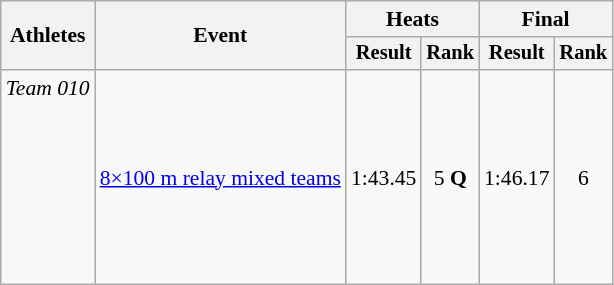<table class="wikitable" style="font-size:90%">
<tr>
<th rowspan=2>Athletes</th>
<th rowspan=2>Event</th>
<th colspan=2>Heats</th>
<th colspan=2>Final</th>
</tr>
<tr style="font-size:95%">
<th>Result</th>
<th>Rank</th>
<th>Result</th>
<th>Rank</th>
</tr>
<tr align=center>
<td align=left><em>Team 010</em> <br>  <br>  <br>  <br>  <br>  <br>  <br>  <br> </td>
<td align=left><a href='#'>8×100 m relay mixed teams</a></td>
<td>1:43.45</td>
<td>5 <strong>Q</strong></td>
<td>1:46.17</td>
<td>6</td>
</tr>
</table>
